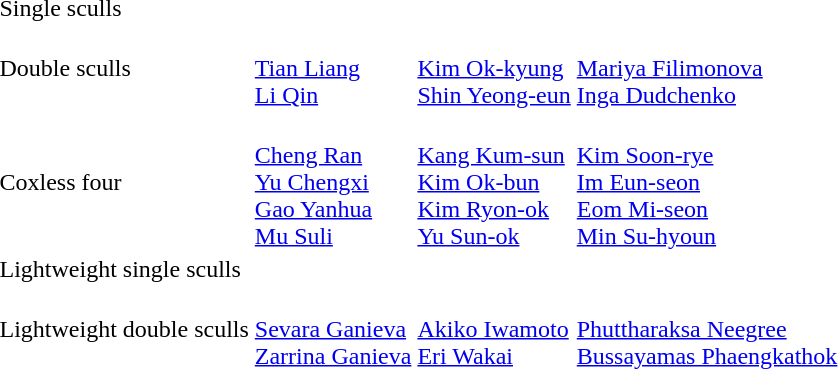<table>
<tr>
<td>Single sculls<br></td>
<td></td>
<td></td>
<td></td>
</tr>
<tr>
<td>Double sculls<br></td>
<td><br><a href='#'>Tian Liang</a><br><a href='#'>Li Qin</a></td>
<td><br><a href='#'>Kim Ok-kyung</a><br><a href='#'>Shin Yeong-eun</a></td>
<td><br><a href='#'>Mariya Filimonova</a><br><a href='#'>Inga Dudchenko</a></td>
</tr>
<tr>
<td>Coxless four<br></td>
<td><br><a href='#'>Cheng Ran</a><br><a href='#'>Yu Chengxi</a><br><a href='#'>Gao Yanhua</a><br><a href='#'>Mu Suli</a></td>
<td><br><a href='#'>Kang Kum-sun</a><br><a href='#'>Kim Ok-bun</a><br><a href='#'>Kim Ryon-ok</a><br><a href='#'>Yu Sun-ok</a></td>
<td><br><a href='#'>Kim Soon-rye</a><br><a href='#'>Im Eun-seon</a><br><a href='#'>Eom Mi-seon</a><br><a href='#'>Min Su-hyoun</a></td>
</tr>
<tr>
<td>Lightweight single sculls<br></td>
<td></td>
<td></td>
<td></td>
</tr>
<tr>
<td>Lightweight double sculls<br></td>
<td><br><a href='#'>Sevara Ganieva</a><br><a href='#'>Zarrina Ganieva</a></td>
<td><br><a href='#'>Akiko Iwamoto</a><br><a href='#'>Eri Wakai</a></td>
<td><br><a href='#'>Phuttharaksa Neegree</a><br><a href='#'>Bussayamas Phaengkathok</a></td>
</tr>
</table>
